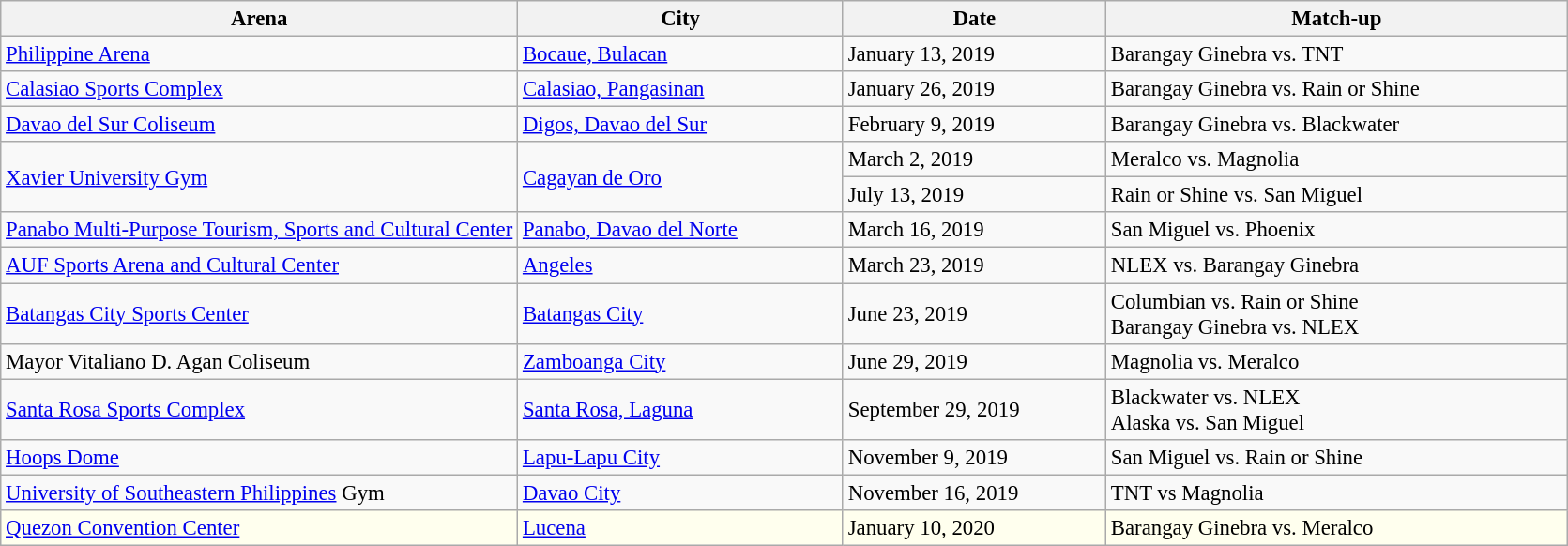<table class="wikitable sortable" style="font-size:95%">
<tr>
<th width=33%>Arena</th>
<th>City</th>
<th>Date</th>
<th>Match-up</th>
</tr>
<tr>
<td><a href='#'>Philippine Arena</a></td>
<td><a href='#'>Bocaue, Bulacan</a></td>
<td>January 13, 2019</td>
<td>Barangay Ginebra vs. TNT</td>
</tr>
<tr>
<td><a href='#'>Calasiao Sports Complex</a></td>
<td><a href='#'>Calasiao, Pangasinan</a></td>
<td>January 26, 2019</td>
<td>Barangay Ginebra vs. Rain or Shine</td>
</tr>
<tr>
<td><a href='#'>Davao del Sur Coliseum</a></td>
<td><a href='#'>Digos, Davao del Sur</a></td>
<td>February 9, 2019</td>
<td>Barangay Ginebra vs. Blackwater</td>
</tr>
<tr>
<td rowspan=2><a href='#'>Xavier University Gym</a></td>
<td rowspan=2><a href='#'>Cagayan de Oro</a></td>
<td>March 2, 2019</td>
<td>Meralco vs. Magnolia</td>
</tr>
<tr>
<td>July 13, 2019</td>
<td>Rain or Shine vs. San Miguel</td>
</tr>
<tr>
<td><a href='#'>Panabo Multi-Purpose Tourism, Sports and Cultural Center</a></td>
<td><a href='#'>Panabo, Davao del Norte</a></td>
<td>March 16, 2019</td>
<td>San Miguel vs. Phoenix</td>
</tr>
<tr>
<td><a href='#'>AUF Sports Arena and Cultural Center</a></td>
<td><a href='#'>Angeles</a></td>
<td>March 23, 2019</td>
<td>NLEX vs. Barangay Ginebra</td>
</tr>
<tr>
<td><a href='#'>Batangas City Sports Center</a></td>
<td><a href='#'>Batangas City</a></td>
<td>June 23, 2019</td>
<td>Columbian vs. Rain or Shine<br>Barangay Ginebra vs. NLEX</td>
</tr>
<tr>
<td>Mayor Vitaliano D. Agan Coliseum</td>
<td><a href='#'>Zamboanga City</a></td>
<td>June 29, 2019</td>
<td>Magnolia vs. Meralco</td>
</tr>
<tr>
<td><a href='#'>Santa Rosa Sports Complex</a></td>
<td><a href='#'>Santa Rosa, Laguna</a></td>
<td>September 29, 2019</td>
<td>Blackwater vs. NLEX<br>Alaska vs. San Miguel</td>
</tr>
<tr>
<td><a href='#'>Hoops Dome</a></td>
<td><a href='#'>Lapu-Lapu City</a></td>
<td>November 9, 2019</td>
<td>San Miguel vs. Rain or Shine</td>
</tr>
<tr>
<td><a href='#'>University of Southeastern Philippines</a> Gym</td>
<td><a href='#'>Davao City</a></td>
<td>November 16, 2019</td>
<td>TNT vs Magnolia</td>
</tr>
<tr bgcolor=#ffffee>
<td><a href='#'>Quezon Convention Center</a></td>
<td><a href='#'>Lucena</a></td>
<td>January 10, 2020</td>
<td>Barangay Ginebra vs. Meralco</td>
</tr>
</table>
